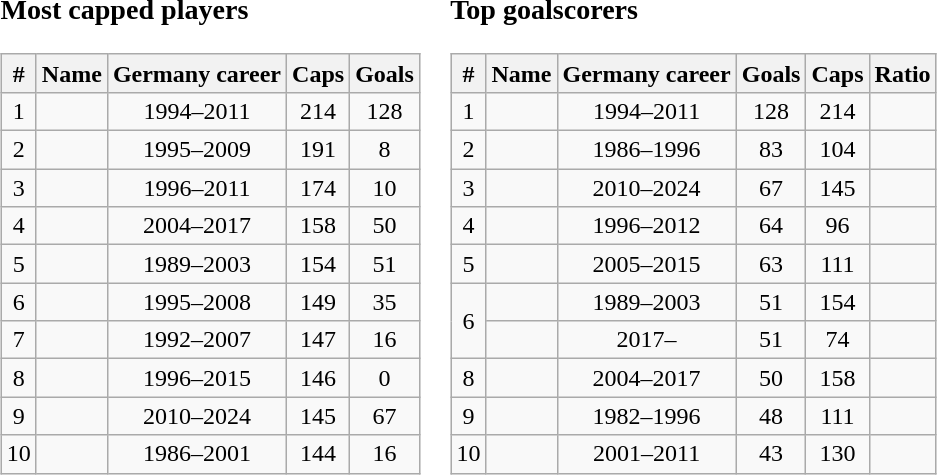<table>
<tr>
<td valign="top"><br><h3>Most capped players</h3><table class="wikitable sortable" style="text-align:center;">
<tr>
<th>#</th>
<th>Name</th>
<th>Germany career</th>
<th>Caps</th>
<th>Goals</th>
</tr>
<tr>
<td>1</td>
<td align="left"></td>
<td>1994–2011</td>
<td>214</td>
<td>128</td>
</tr>
<tr>
<td>2</td>
<td align="left"></td>
<td>1995–2009</td>
<td>191</td>
<td>8</td>
</tr>
<tr>
<td>3</td>
<td align="left"></td>
<td>1996–2011</td>
<td>174</td>
<td>10</td>
</tr>
<tr>
<td>4</td>
<td align="left"></td>
<td>2004–2017</td>
<td>158</td>
<td>50</td>
</tr>
<tr>
<td>5</td>
<td align="left"></td>
<td>1989–2003</td>
<td>154</td>
<td>51</td>
</tr>
<tr>
<td>6</td>
<td align="left"></td>
<td>1995–2008</td>
<td>149</td>
<td>35</td>
</tr>
<tr>
<td>7</td>
<td align="left"></td>
<td>1992–2007</td>
<td>147</td>
<td>16</td>
</tr>
<tr>
<td>8</td>
<td align="left"></td>
<td>1996–2015</td>
<td>146</td>
<td>0</td>
</tr>
<tr>
<td>9</td>
<td style="text-align:left;"></td>
<td>2010–2024</td>
<td>145</td>
<td>67</td>
</tr>
<tr>
<td>10</td>
<td align="left"></td>
<td>1986–2001</td>
<td>144</td>
<td>16</td>
</tr>
</table>
</td>
<td valign="top"><br><h3>Top goalscorers</h3><table class="wikitable sortable" style="text-align:center;">
<tr>
<th>#</th>
<th>Name</th>
<th>Germany career</th>
<th>Goals</th>
<th>Caps</th>
<th>Ratio</th>
</tr>
<tr>
<td>1</td>
<td style="text-align:left;"></td>
<td>1994–2011</td>
<td>128</td>
<td>214</td>
<td></td>
</tr>
<tr>
<td>2</td>
<td style="text-align:left;"></td>
<td>1986–1996</td>
<td>83</td>
<td>104</td>
<td></td>
</tr>
<tr>
<td>3</td>
<td style="text-align:left;"></td>
<td>2010–2024</td>
<td>67</td>
<td>145</td>
<td></td>
</tr>
<tr>
<td>4</td>
<td style="text-align:left;"></td>
<td>1996–2012</td>
<td>64</td>
<td>96</td>
<td></td>
</tr>
<tr>
<td>5</td>
<td style="text-align:left;"></td>
<td>2005–2015</td>
<td>63</td>
<td>111</td>
<td></td>
</tr>
<tr>
<td rowspan=2>6</td>
<td style="text-align:left;"></td>
<td>1989–2003</td>
<td>51</td>
<td>154</td>
<td></td>
</tr>
<tr>
<td style="text-align:left;"><strong></strong></td>
<td>2017–</td>
<td>51</td>
<td>74</td>
<td></td>
</tr>
<tr>
<td>8</td>
<td style="text-align:left;"></td>
<td>2004–2017</td>
<td>50</td>
<td>158</td>
<td></td>
</tr>
<tr>
<td>9</td>
<td style="text-align:left;"></td>
<td>1982–1996</td>
<td>48</td>
<td>111</td>
<td></td>
</tr>
<tr>
<td>10</td>
<td style="text-align:left;"></td>
<td>2001–2011</td>
<td>43</td>
<td>130</td>
<td></td>
</tr>
</table>
</td>
</tr>
</table>
